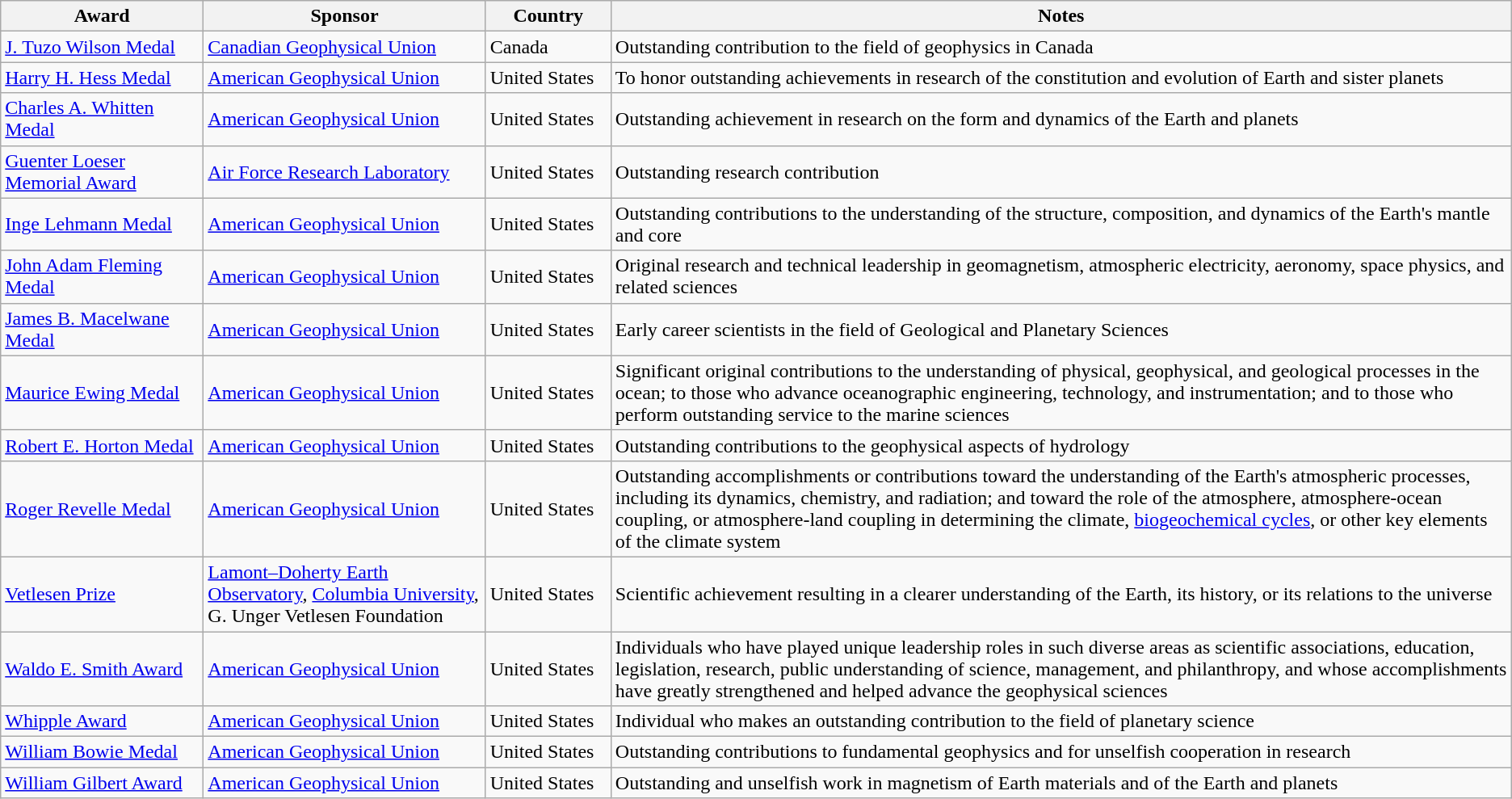<table Class="wikitable sortable">
<tr>
<th style="width:10em;">Award</th>
<th>Sponsor</th>
<th style="width:6em;">Country</th>
<th>Notes</th>
</tr>
<tr>
<td><a href='#'>J. Tuzo Wilson Medal</a></td>
<td><a href='#'>Canadian Geophysical Union</a></td>
<td>Canada</td>
<td>Outstanding contribution to the field of geophysics in Canada</td>
</tr>
<tr>
<td><a href='#'>Harry H. Hess Medal</a></td>
<td><a href='#'>American Geophysical Union</a></td>
<td>United States</td>
<td>To honor outstanding achievements in research of the constitution and evolution of Earth and sister planets</td>
</tr>
<tr>
<td><a href='#'>Charles A. Whitten Medal</a></td>
<td><a href='#'>American Geophysical Union</a></td>
<td>United States</td>
<td>Outstanding achievement in research on the form and dynamics of the Earth and planets</td>
</tr>
<tr>
<td><a href='#'>Guenter Loeser Memorial Award</a></td>
<td><a href='#'>Air Force Research Laboratory</a></td>
<td>United States</td>
<td>Outstanding research contribution</td>
</tr>
<tr>
<td><a href='#'>Inge Lehmann Medal</a></td>
<td><a href='#'>American Geophysical Union</a></td>
<td>United States</td>
<td>Outstanding contributions to the understanding of the structure, composition, and dynamics of the Earth's mantle and core</td>
</tr>
<tr>
<td><a href='#'>John Adam Fleming Medal</a></td>
<td><a href='#'>American Geophysical Union</a></td>
<td>United States</td>
<td>Original research and technical leadership in geomagnetism, atmospheric electricity, aeronomy, space physics, and related sciences </td>
</tr>
<tr>
<td><a href='#'>James B. Macelwane Medal</a></td>
<td><a href='#'>American Geophysical Union</a></td>
<td>United States</td>
<td>Early career scientists in the field of Geological and Planetary Sciences</td>
</tr>
<tr>
<td><a href='#'>Maurice Ewing Medal</a></td>
<td><a href='#'>American Geophysical Union</a></td>
<td>United States</td>
<td>Significant original contributions to the understanding of physical, geophysical, and geological processes in the ocean; to those who advance oceanographic engineering, technology, and instrumentation; and to those who perform outstanding service to the marine sciences</td>
</tr>
<tr>
<td><a href='#'>Robert E. Horton Medal</a></td>
<td><a href='#'>American Geophysical Union</a></td>
<td>United States</td>
<td>Outstanding contributions to the geophysical aspects of hydrology</td>
</tr>
<tr>
<td><a href='#'>Roger Revelle Medal</a></td>
<td><a href='#'>American Geophysical Union</a></td>
<td>United States</td>
<td>Outstanding accomplishments or contributions toward the understanding of the Earth's atmospheric processes, including its dynamics, chemistry, and radiation; and toward the role of the atmosphere, atmosphere-ocean coupling, or atmosphere-land coupling in determining the climate, <a href='#'>biogeochemical cycles</a>, or other key elements of the climate system</td>
</tr>
<tr>
<td><a href='#'>Vetlesen Prize</a></td>
<td><a href='#'>Lamont–Doherty Earth Observatory</a>, <a href='#'>Columbia University</a>, G. Unger Vetlesen Foundation</td>
<td>United States</td>
<td>Scientific achievement resulting in a clearer understanding of the Earth, its history, or its relations to the universe</td>
</tr>
<tr>
<td><a href='#'>Waldo E. Smith Award</a></td>
<td><a href='#'>American Geophysical Union</a></td>
<td>United States</td>
<td>Individuals who have played unique leadership roles in such diverse areas as scientific associations, education, legislation, research, public understanding of science, management, and philanthropy, and whose accomplishments have greatly strengthened and helped advance the geophysical sciences</td>
</tr>
<tr>
<td><a href='#'>Whipple Award</a></td>
<td><a href='#'>American Geophysical Union</a></td>
<td>United States</td>
<td>Individual who makes an outstanding contribution to the field of planetary science</td>
</tr>
<tr>
<td><a href='#'>William Bowie Medal</a></td>
<td><a href='#'>American Geophysical Union</a></td>
<td>United States</td>
<td>Outstanding contributions to fundamental geophysics and for unselfish cooperation in research</td>
</tr>
<tr>
<td><a href='#'>William Gilbert Award</a></td>
<td><a href='#'>American Geophysical Union</a></td>
<td>United States</td>
<td>Outstanding and unselfish work in magnetism of Earth materials and of the Earth and planets</td>
</tr>
</table>
